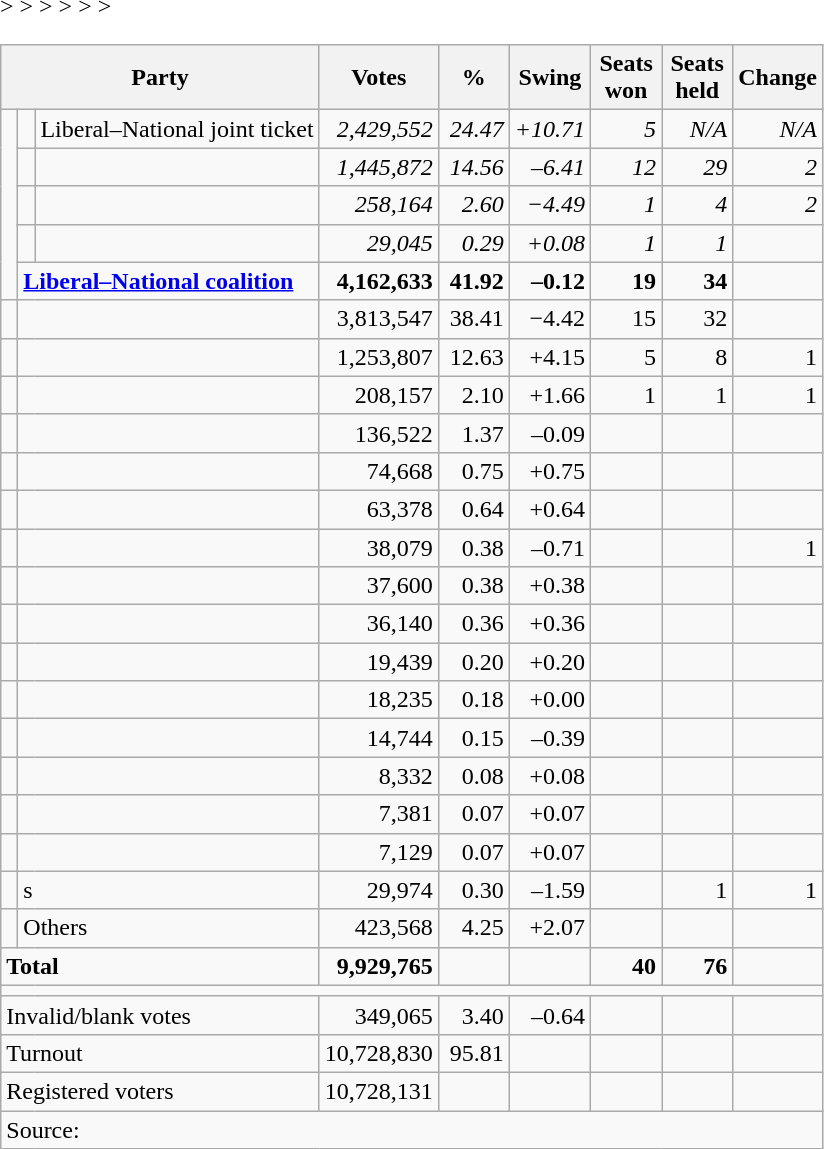<table class="wikitable">
<tr>
<th style="width:200px" colspan=3>Party</th>
<th style="width:70px; text-align:center;">Votes</th>
<th style="width:40px; text-align:center;">%</th>
<th style="width:40px; text-align:center;">Swing</th>
<th style="width:40px; text-align:center;">Seats won</th>
<th style="width:40px; text-align:center;">Seats held</th>
<th style="width:40px; text-align:center;">Change</th>
</tr>
<tr>
<td rowspan=5> </td>
<td> </td>
<td>Liberal–National joint ticket</td>
<td style="text-align:right;"><em>2,429,552</em></td>
<td style="text-align:right;"><em>24.47</em></td>
<td style="text-align:right;"><em>+10.71</em></td>
<td style="text-align:right;"><em>5</em></td>
<td style="text-align:right;"><em>N/A</em></td>
<td style="text-align:right;"><em>N/A</em></td>
</tr>
<tr>
<td> </td>
<td></td>
<td style="text-align:right;"><em>1,445,872</em></td>
<td style="text-align:right;"><em>14.56</em></td>
<td style="text-align:right;"><em>–6.41</em></td>
<td style="text-align:right;"><em>12</em></td>
<td style="text-align:right;"><em>29</em></td>
<td style="text-align:right;"> <em>2</em></td>
</tr>
<tr>
<td> </td>
<td></td>
<td style="text-align:right;"><em>258,164</em></td>
<td style="text-align:right;"><em>2.60</em></td>
<td style="text-align:right;"><em>−4.49</em></td>
<td style="text-align:right;"><em>1</em></td>
<td style="text-align:right;"><em>4</em></td>
<td style="text-align:right;"> <em>2</em></td>
</tr>
<tr>
<td> </td>
<td></td>
<td style="text-align:right;"><em>29,045</em></td>
<td style="text-align:right;"><em>0.29</em></td>
<td style="text-align:right;"><em>+0.08</em></td>
<td style="text-align:right;"><em>1</em></td>
<td style="text-align:right;"><em>1</em></td>
<td style="text-align:right;"></td>
</tr>
<tr>
<td colspan=2><strong><a href='#'>Liberal–National coalition</a></strong></td>
<td align=right><strong>4,162,633</strong></td>
<td align=right><strong>41.92</strong></td>
<td align=right><strong>–0.12</strong></td>
<td align=right><strong>19</strong></td>
<td align=right><strong>34</strong></td>
<td align=right></td>
</tr>
<tr>
<td> </td>
<td colspan=2></td>
<td style="text-align:right;">3,813,547</td>
<td style="text-align:right;">38.41</td>
<td style="text-align:right;">−4.42</td>
<td style="text-align:right;">15</td>
<td style="text-align:right;">32</td>
<td style="text-align:right;"></td>
</tr>
<tr>
<td> </td>
<td colspan=2></td>
<td style="text-align:right;">1,253,807</td>
<td style="text-align:right;">12.63</td>
<td style="text-align:right;">+4.15</td>
<td style="text-align:right;">5</td>
<td style="text-align:right;">8</td>
<td style="text-align:right;"> 1</td>
</tr>
<tr>
<td> </td>
<td colspan=2></td>
<td style="text-align:right;">208,157</td>
<td style="text-align:right;">2.10</td>
<td style="text-align:right;">+1.66</td>
<td style="text-align:right;">1</td>
<td style="text-align:right;">1</td>
<td style="text-align:right;"> 1</td>
</tr>
<tr <noinclude>>
<td> </td>
<td colspan=2></td>
<td style="text-align:right;">136,522</td>
<td style="text-align:right;">1.37</td>
<td style="text-align:right;">–0.09</td>
<td style="text-align:right;"></td>
<td style="text-align:right;"></td>
<td style="text-align:right;"></td>
</tr>
<tr>
<td> </td>
<td colspan=2></td>
<td style="text-align:right;">74,668</td>
<td style="text-align:right;">0.75</td>
<td style="text-align:right;">+0.75</td>
<td style="text-align:right;"></td>
<td style="text-align:right;"></td>
<td style="text-align:right;"></td>
</tr>
<tr>
<td> </td>
<td colspan=2></td>
<td style="text-align:right;">63,378</td>
<td style="text-align:right;">0.64</td>
<td style="text-align:right;">+0.64</td>
<td style="text-align:right;"></td>
<td style="text-align:right;"></td>
<td style="text-align:right;"></td>
</tr>
<tr </noinclude>>
<td> </td>
<td colspan=2></td>
<td style="text-align:right;">38,079</td>
<td style="text-align:right;">0.38</td>
<td style="text-align:right;">–0.71</td>
<td style="text-align:right;"></td>
<td style="text-align:right;"></td>
<td style="text-align:right;"> 1</td>
</tr>
<tr <noinclude>>
<td> </td>
<td colspan=2></td>
<td style="text-align:right;">37,600</td>
<td style="text-align:right;">0.38</td>
<td style="text-align:right;">+0.38</td>
<td style="text-align:right;"></td>
<td style="text-align:right;"></td>
<td style="text-align:right;"></td>
</tr>
<tr>
<td> </td>
<td colspan=2></td>
<td style="text-align:right;">36,140</td>
<td style="text-align:right;">0.36</td>
<td style="text-align:right;">+0.36</td>
<td style="text-align:right;"></td>
<td style="text-align:right;"></td>
<td style="text-align:right;"></td>
</tr>
<tr>
<td> </td>
<td colspan=2></td>
<td style="text-align:right;">19,439</td>
<td style="text-align:right;">0.20</td>
<td style="text-align:right;">+0.20</td>
<td style="text-align:right;"></td>
<td style="text-align:right;"></td>
<td style="text-align:right;"></td>
</tr>
<tr>
<td> </td>
<td colspan=2></td>
<td style="text-align:right;">18,235</td>
<td style="text-align:right;">0.18</td>
<td style="text-align:right;">+0.00</td>
<td style="text-align:right;"></td>
<td style="text-align:right;"></td>
<td style="text-align:right;"></td>
</tr>
<tr>
<td> </td>
<td colspan=2></td>
<td style="text-align:right;">14,744</td>
<td style="text-align:right;">0.15</td>
<td style="text-align:right;">–0.39</td>
<td style="text-align:right;"></td>
<td style="text-align:right;"></td>
<td style="text-align:right;"></td>
</tr>
<tr>
<td> </td>
<td colspan=2></td>
<td style="text-align:right;">8,332</td>
<td style="text-align:right;">0.08</td>
<td style="text-align:right;">+0.08</td>
<td style="text-align:right;"></td>
<td style="text-align:right;"></td>
<td style="text-align:right;"></td>
</tr>
<tr>
<td> </td>
<td colspan=2></td>
<td style="text-align:right;">7,381</td>
<td style="text-align:right;">0.07</td>
<td style="text-align:right;">+0.07</td>
<td style="text-align:right;"></td>
<td style="text-align:right;"></td>
<td style="text-align:right;"></td>
</tr>
<tr>
<td> </td>
<td colspan=2></td>
<td style="text-align:right;">7,129</td>
<td style="text-align:right;">0.07</td>
<td style="text-align:right;">+0.07</td>
<td style="text-align:right;"></td>
<td style="text-align:right;"></td>
<td style="text-align:right;"></td>
</tr>
<tr </noinclude>>
<td> </td>
<td colspan=2>s</td>
<td style="text-align:right;">29,974</td>
<td style="text-align:right;">0.30</td>
<td style="text-align:right;">–1.59</td>
<td style="text-align:right;"></td>
<td style="text-align:right;">1</td>
<td style="text-align:right;"> 1</td>
</tr>
<tr <includeonly>>
<td> </td>
<td colspan=2>Others</td>
<td style="text-align:right;">423,568</td>
<td style="text-align:right;">4.25</td>
<td style="text-align:right;">+2.07</td>
<td style="text-align:right;"></td>
<td style="text-align:right;"></td>
<td style="text-align:right;"></td>
</tr>
<tr </includeonly>>
<td colspan=3><strong>Total</strong></td>
<td style="text-align:right;"><strong>9,929,765</strong></td>
<td style="text-align:right;"> </td>
<td style="text-align:right;"> </td>
<td style="text-align:right;"><strong>40</strong></td>
<td style="text-align:right;"><strong>76</strong></td>
<td></td>
</tr>
<tr>
<td colspan="9"></td>
</tr>
<tr>
<td colspan="3" style="text-align:left;">Invalid/blank votes</td>
<td align="right">349,065</td>
<td align="right">3.40</td>
<td align="right">–0.64</td>
<td></td>
<td></td>
<td></td>
</tr>
<tr>
<td colspan="3" style="text-align:left;">Turnout</td>
<td align="right">10,728,830</td>
<td align="right">95.81</td>
<td align="right"></td>
<td></td>
<td></td>
<td></td>
</tr>
<tr>
<td colspan="3" style="text-align:left;">Registered voters</td>
<td align="right">10,728,131</td>
<td></td>
<td></td>
<td></td>
<td></td>
<td></td>
</tr>
<tr>
<td colspan=9 align="left">Source: </td>
</tr>
</table>
